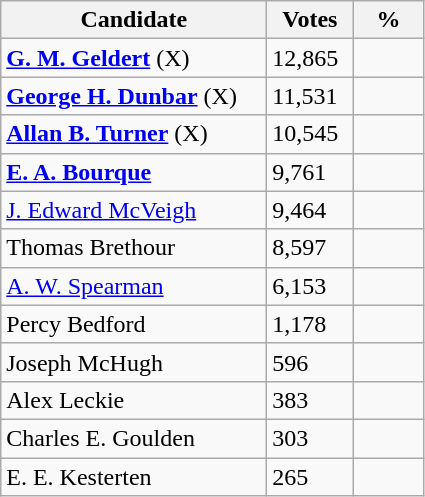<table class="wikitable">
<tr>
<th style="width: 170px">Candidate</th>
<th style="width: 50px">Votes</th>
<th style="width: 40px">%</th>
</tr>
<tr>
<td><strong><a href='#'>G. M. Geldert</a></strong> (X)</td>
<td>12,865</td>
<td></td>
</tr>
<tr>
<td><strong><a href='#'>George H. Dunbar</a></strong> (X)</td>
<td>11,531</td>
<td></td>
</tr>
<tr>
<td><strong><a href='#'>Allan B. Turner</a></strong> (X)</td>
<td>10,545</td>
<td></td>
</tr>
<tr>
<td><strong><a href='#'>E. A. Bourque</a></strong></td>
<td>9,761</td>
<td></td>
</tr>
<tr>
<td><a href='#'>J. Edward McVeigh</a></td>
<td>9,464</td>
<td></td>
</tr>
<tr>
<td>Thomas Brethour</td>
<td>8,597</td>
<td></td>
</tr>
<tr>
<td><a href='#'>A. W. Spearman</a></td>
<td>6,153</td>
<td></td>
</tr>
<tr>
<td>Percy Bedford</td>
<td>1,178</td>
<td></td>
</tr>
<tr>
<td>Joseph McHugh</td>
<td>596</td>
<td></td>
</tr>
<tr>
<td>Alex Leckie</td>
<td>383</td>
<td></td>
</tr>
<tr>
<td>Charles E. Goulden</td>
<td>303</td>
<td></td>
</tr>
<tr>
<td>E. E. Kesterten</td>
<td>265</td>
<td></td>
</tr>
</table>
